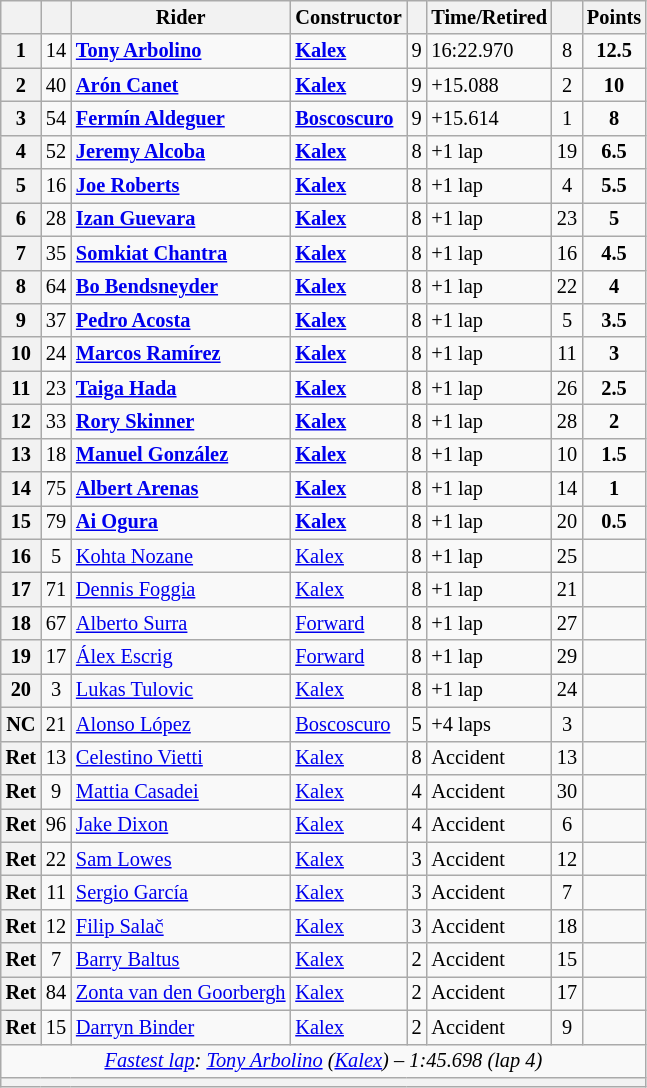<table class="wikitable sortable" style="font-size: 85%;">
<tr>
<th scope="col"></th>
<th scope="col"></th>
<th scope="col">Rider</th>
<th scope="col">Constructor</th>
<th scope="col" class="unsortable"></th>
<th scope="col" class="unsortable">Time/Retired</th>
<th scope="col"></th>
<th scope="col">Points</th>
</tr>
<tr>
<th scope="row">1</th>
<td align="center">14</td>
<td data-sort-value="arb"> <strong><a href='#'>Tony Arbolino</a></strong></td>
<td><strong><a href='#'>Kalex</a></strong></td>
<td>9</td>
<td>16:22.970</td>
<td align="center">8</td>
<td align="center"><strong>12.5</strong></td>
</tr>
<tr>
<th scope="row">2</th>
<td align="center">40</td>
<td data-sort-value="can"> <strong><a href='#'>Arón Canet</a></strong></td>
<td><strong><a href='#'>Kalex</a></strong></td>
<td>9</td>
<td>+15.088</td>
<td align="center">2</td>
<td align="center"><strong>10</strong></td>
</tr>
<tr>
<th scope="row">3</th>
<td align="center">54</td>
<td data-sort-value="ald"> <strong><a href='#'>Fermín Aldeguer</a></strong></td>
<td><strong><a href='#'>Boscoscuro</a></strong></td>
<td>9</td>
<td>+15.614</td>
<td align="center">1</td>
<td align="center"><strong>8</strong></td>
</tr>
<tr>
<th scope="row">4</th>
<td align="center">52</td>
<td data-sort-value="alc"> <strong><a href='#'>Jeremy Alcoba</a></strong></td>
<td><strong><a href='#'>Kalex</a></strong></td>
<td>8</td>
<td>+1 lap</td>
<td align="center">19</td>
<td align="center"><strong>6.5</strong></td>
</tr>
<tr>
<th scope="row">5</th>
<td align="center">16</td>
<td data-sort-value="rob"> <strong><a href='#'>Joe Roberts</a></strong></td>
<td><strong><a href='#'>Kalex</a></strong></td>
<td>8</td>
<td>+1 lap</td>
<td align="center">4</td>
<td align="center"><strong>5.5</strong></td>
</tr>
<tr>
<th scope="row">6</th>
<td align="center">28</td>
<td data-sort-value="gue"> <strong><a href='#'>Izan Guevara</a></strong></td>
<td><strong><a href='#'>Kalex</a></strong></td>
<td>8</td>
<td>+1 lap</td>
<td align="center">23</td>
<td align="center"><strong>5</strong></td>
</tr>
<tr>
<th scope="row">7</th>
<td align="center">35</td>
<td data-sort-value="cha"> <strong><a href='#'>Somkiat Chantra</a></strong></td>
<td><strong><a href='#'>Kalex</a></strong></td>
<td>8</td>
<td>+1 lap</td>
<td align="center">16</td>
<td align="center"><strong>4.5</strong></td>
</tr>
<tr>
<th scope="row">8</th>
<td align="center">64</td>
<td data-sort-value="ben"> <strong><a href='#'>Bo Bendsneyder</a></strong></td>
<td><strong><a href='#'>Kalex</a></strong></td>
<td>8</td>
<td>+1 lap</td>
<td align="center">22</td>
<td align="center"><strong>4</strong></td>
</tr>
<tr>
<th scope="row">9</th>
<td align="center">37</td>
<td data-sort-value="aco"> <strong><a href='#'>Pedro Acosta</a></strong></td>
<td><strong><a href='#'>Kalex</a></strong></td>
<td>8</td>
<td>+1 lap</td>
<td align="center">5</td>
<td align="center"><strong>3.5</strong></td>
</tr>
<tr>
<th scope="row">10</th>
<td align="center">24</td>
<td data-sort-value="ram"> <strong><a href='#'>Marcos Ramírez</a></strong></td>
<td><strong><a href='#'>Kalex</a></strong></td>
<td>8</td>
<td>+1 lap</td>
<td align="center">11</td>
<td align="center"><strong>3</strong></td>
</tr>
<tr>
<th scope="row">11</th>
<td align="center">23</td>
<td data-sort-value="had"> <strong><a href='#'>Taiga Hada</a></strong></td>
<td><strong><a href='#'>Kalex</a></strong></td>
<td>8</td>
<td>+1 lap</td>
<td align="center">26</td>
<td align="center"><strong>2.5</strong></td>
</tr>
<tr>
<th scope="row">12</th>
<td align="center">33</td>
<td data-sort-value="ski"> <strong><a href='#'>Rory Skinner</a></strong></td>
<td><strong><a href='#'>Kalex</a></strong></td>
<td>8</td>
<td>+1 lap</td>
<td align="center">28</td>
<td align="center"><strong>2</strong></td>
</tr>
<tr>
<th scope="row">13</th>
<td align="center">18</td>
<td data-sort-value="gon"> <strong><a href='#'>Manuel González</a></strong></td>
<td><strong><a href='#'>Kalex</a></strong></td>
<td>8</td>
<td>+1 lap</td>
<td align="center">10</td>
<td align="center"><strong>1.5</strong></td>
</tr>
<tr>
<th scope="row">14</th>
<td align="center">75</td>
<td data-sort-value="are"> <strong><a href='#'>Albert Arenas</a></strong></td>
<td><strong><a href='#'>Kalex</a></strong></td>
<td>8</td>
<td>+1 lap</td>
<td align="center">14</td>
<td align="center"><strong>1</strong></td>
</tr>
<tr>
<th scope="row">15</th>
<td align="center">79</td>
<td data-sort-value="ogu"> <strong><a href='#'>Ai Ogura</a></strong></td>
<td><strong><a href='#'>Kalex</a></strong></td>
<td>8</td>
<td>+1 lap</td>
<td align="center">20</td>
<td align="center"><strong>0.5</strong></td>
</tr>
<tr>
<th scope="row">16</th>
<td align="center">5</td>
<td data-sort-value="noz"> <a href='#'>Kohta Nozane</a></td>
<td><a href='#'>Kalex</a></td>
<td>8</td>
<td>+1 lap</td>
<td align="center">25</td>
<td></td>
</tr>
<tr>
<th scope="row">17</th>
<td align="center">71</td>
<td data-sort-value="fog"> <a href='#'>Dennis Foggia</a></td>
<td><a href='#'>Kalex</a></td>
<td>8</td>
<td>+1 lap</td>
<td align="center">21</td>
<td align="center"></td>
</tr>
<tr>
<th scope="row">18</th>
<td align="center">67</td>
<td data-sort-value="sur"> <a href='#'>Alberto Surra</a></td>
<td><a href='#'>Forward</a></td>
<td>8</td>
<td>+1 lap</td>
<td align="center">27</td>
<td></td>
</tr>
<tr>
<th scope="row">19</th>
<td align="center">17</td>
<td data-sort-value="esc"> <a href='#'>Álex Escrig</a></td>
<td><a href='#'>Forward</a></td>
<td>8</td>
<td>+1 lap</td>
<td align="center">29</td>
<td align="center"></td>
</tr>
<tr>
<th scope="row">20</th>
<td align="center">3</td>
<td data-sort-value="tul"> <a href='#'>Lukas Tulovic</a></td>
<td><a href='#'>Kalex</a></td>
<td>8</td>
<td>+1 lap</td>
<td align="center">24</td>
<td align="center"></td>
</tr>
<tr>
<th scope="row">NC</th>
<td align="center">21</td>
<td data-sort-value="lop"> <a href='#'>Alonso López</a></td>
<td><a href='#'>Boscoscuro</a></td>
<td>5</td>
<td>+4 laps</td>
<td align="center">3</td>
<td align="center"></td>
</tr>
<tr>
<th scope="row">Ret</th>
<td align="center">13</td>
<td data-sort-value="vie"> <a href='#'>Celestino Vietti</a></td>
<td><a href='#'>Kalex</a></td>
<td>8</td>
<td>Accident</td>
<td align="center">13</td>
<td></td>
</tr>
<tr>
<th scope="row">Ret</th>
<td align="center">9</td>
<td data-sort-value="cas"> <a href='#'>Mattia Casadei</a></td>
<td><a href='#'>Kalex</a></td>
<td>4</td>
<td>Accident</td>
<td align="center">30</td>
<td align="center"></td>
</tr>
<tr>
<th scope="row">Ret</th>
<td align="center">96</td>
<td data-sort-value="dix"> <a href='#'>Jake Dixon</a></td>
<td><a href='#'>Kalex</a></td>
<td>4</td>
<td>Accident</td>
<td align="center">6</td>
<td align="center"></td>
</tr>
<tr>
<th scope="row">Ret</th>
<td align="center">22</td>
<td data-sort-value="low"> <a href='#'>Sam Lowes</a></td>
<td><a href='#'>Kalex</a></td>
<td>3</td>
<td>Accident</td>
<td align="center">12</td>
<td align="center"></td>
</tr>
<tr>
<th scope="row">Ret</th>
<td align="center">11</td>
<td data-sort-value="gar"> <a href='#'>Sergio García</a></td>
<td><a href='#'>Kalex</a></td>
<td>3</td>
<td>Accident</td>
<td align="center">7</td>
<td align="center"></td>
</tr>
<tr>
<th scope="row">Ret</th>
<td align="center">12</td>
<td data-sort-value="sal"> <a href='#'>Filip Salač</a></td>
<td><a href='#'>Kalex</a></td>
<td>3</td>
<td>Accident</td>
<td align="center">18</td>
<td align="center"></td>
</tr>
<tr>
<th scope="row">Ret</th>
<td align="center">7</td>
<td data-sort-value="bal"> <a href='#'>Barry Baltus</a></td>
<td><a href='#'>Kalex</a></td>
<td>2</td>
<td>Accident</td>
<td align="center">15</td>
<td align="center"></td>
</tr>
<tr>
<th scope="row">Ret</th>
<td align="center">84</td>
<td data-sort-value="goo"> <a href='#'>Zonta van den Goorbergh</a></td>
<td><a href='#'>Kalex</a></td>
<td>2</td>
<td>Accident</td>
<td align="center">17</td>
<td align="center"></td>
</tr>
<tr>
<th scope="row">Ret</th>
<td align="center">15</td>
<td data-sort-value="bin"> <a href='#'>Darryn Binder</a></td>
<td><a href='#'>Kalex</a></td>
<td>2</td>
<td>Accident</td>
<td align="center">9</td>
<td align="center"></td>
</tr>
<tr class="sortbottom">
<td colspan="8" style="text-align:center"><em><a href='#'>Fastest lap</a>:  <a href='#'>Tony Arbolino</a> (<a href='#'>Kalex</a>) – 1:45.698 (lap 4)</em></td>
</tr>
<tr>
<th colspan=8></th>
</tr>
</table>
